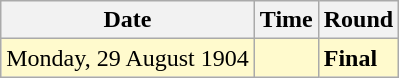<table class="wikitable">
<tr>
<th>Date</th>
<th>Time</th>
<th>Round</th>
</tr>
<tr style=background:lemonchiffon>
<td>Monday, 29 August 1904</td>
<td></td>
<td><strong>Final</strong></td>
</tr>
</table>
